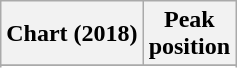<table class="wikitable sortable plainrowheaders" style="text-align:center">
<tr>
<th scope="col">Chart (2018)</th>
<th scope="col">Peak<br> position</th>
</tr>
<tr>
</tr>
<tr>
</tr>
<tr>
</tr>
</table>
